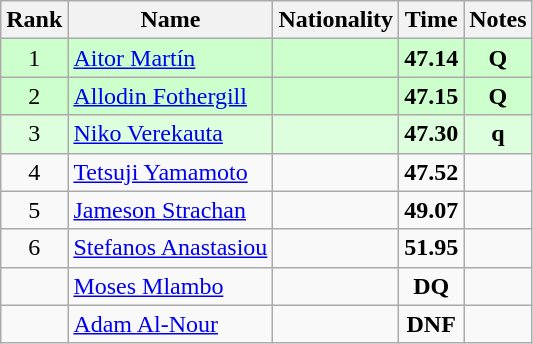<table class="wikitable sortable" style="text-align:center">
<tr>
<th>Rank</th>
<th>Name</th>
<th>Nationality</th>
<th>Time</th>
<th>Notes</th>
</tr>
<tr bgcolor=ccffcc>
<td>1</td>
<td align=left><a href='#'>Aitor Martín</a></td>
<td align=left></td>
<td><strong>47.14</strong></td>
<td><strong>Q</strong></td>
</tr>
<tr bgcolor=ccffcc>
<td>2</td>
<td align=left><a href='#'>Allodin Fothergill</a></td>
<td align=left></td>
<td><strong>47.15</strong></td>
<td><strong>Q</strong></td>
</tr>
<tr bgcolor=ddffdd>
<td>3</td>
<td align=left><a href='#'>Niko Verekauta</a></td>
<td align=left></td>
<td><strong>47.30</strong></td>
<td><strong>q</strong></td>
</tr>
<tr>
<td>4</td>
<td align=left><a href='#'>Tetsuji Yamamoto</a></td>
<td align=left></td>
<td><strong>47.52</strong></td>
<td></td>
</tr>
<tr>
<td>5</td>
<td align=left><a href='#'>Jameson Strachan</a></td>
<td align=left></td>
<td><strong>49.07</strong></td>
<td></td>
</tr>
<tr>
<td>6</td>
<td align=left><a href='#'>Stefanos Anastasiou</a></td>
<td align=left></td>
<td><strong>51.95</strong></td>
<td></td>
</tr>
<tr>
<td></td>
<td align=left><a href='#'>Moses Mlambo</a></td>
<td align=left></td>
<td><strong>DQ</strong></td>
<td></td>
</tr>
<tr>
<td></td>
<td align=left><a href='#'>Adam Al-Nour</a></td>
<td align=left></td>
<td><strong>DNF</strong></td>
<td></td>
</tr>
</table>
